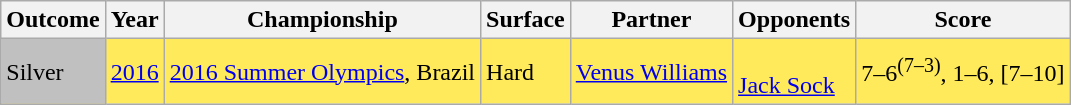<table class="sortable wikitable">
<tr>
<th>Outcome</th>
<th>Year</th>
<th>Championship</th>
<th>Surface</th>
<th>Partner</th>
<th>Opponents</th>
<th class="unsortable">Score</th>
</tr>
<tr style="background:#ffea5c;">
<td style="background:silver;">Silver</td>
<td><a href='#'>2016</a></td>
<td><a href='#'>2016 Summer Olympics</a>, Brazil</td>
<td>Hard</td>
<td> <a href='#'>Venus Williams</a></td>
<td> <br> <a href='#'>Jack Sock</a></td>
<td>7–6<sup>(7–3)</sup>, 1–6, [7–10]</td>
</tr>
</table>
